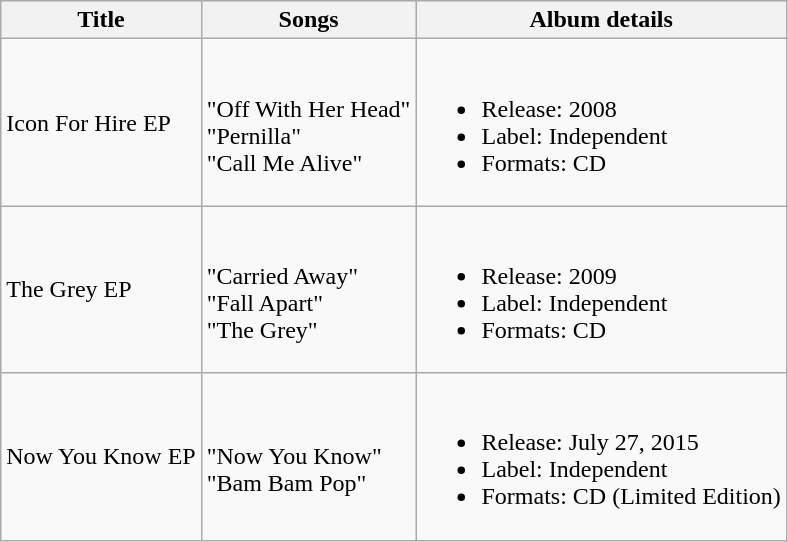<table class="wikitable">
<tr>
<th>Title</th>
<th>Songs</th>
<th>Album details</th>
</tr>
<tr>
<td>Icon For Hire EP</td>
<td><br>"Off With Her Head"<br>"Pernilla"<br>"Call Me Alive"</td>
<td><br><ul><li>Release: 2008</li><li>Label: Independent</li><li>Formats: CD</li></ul></td>
</tr>
<tr>
<td>The Grey EP</td>
<td><br>"Carried Away"<br>"Fall Apart"<br>"The Grey"</td>
<td><br><ul><li>Release: 2009</li><li>Label: Independent</li><li>Formats: CD</li></ul></td>
</tr>
<tr>
<td>Now You Know EP</td>
<td><br>"Now You Know"<br>"Bam Bam Pop"</td>
<td><br><ul><li>Release: July 27, 2015</li><li>Label: Independent</li><li>Formats: CD (Limited Edition)</li></ul></td>
</tr>
</table>
